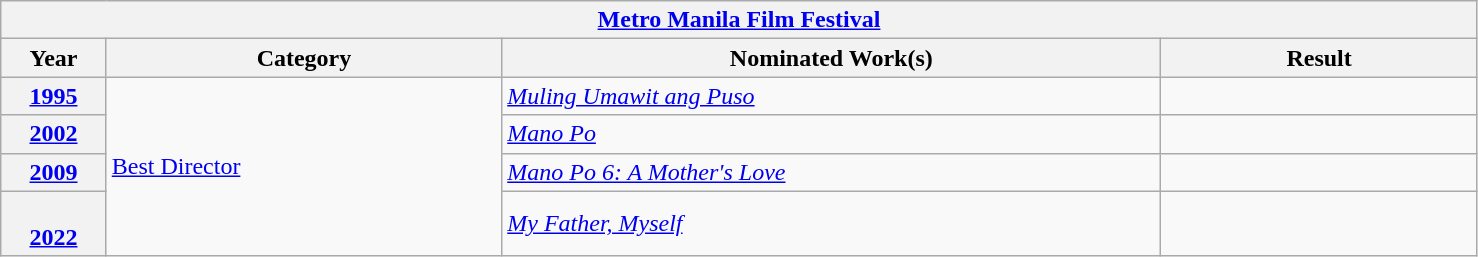<table class= "wikitable plainrowheaders sortable">
<tr>
<th colspan=4><a href='#'>Metro Manila Film Festival</a></th>
</tr>
<tr>
<th Width=4%>Year</th>
<th Width=15%>Category</th>
<th Width=25%>Nominated Work(s)</th>
<th Width=12%>Result</th>
</tr>
<tr>
<th scope="row" rowspan="1"><a href='#'>1995</a></th>
<td rowspan=4><a href='#'>Best Director</a></td>
<td><em><a href='#'>Muling Umawit ang Puso</a></em></td>
<td></td>
</tr>
<tr>
<th scope="row" rowspan="1"><a href='#'>2002</a></th>
<td><em><a href='#'>Mano Po</a></em></td>
<td></td>
</tr>
<tr>
<th scope="row" rowspan="1"><a href='#'>2009</a></th>
<td><em><a href='#'>Mano Po 6: A Mother's Love</a></em></td>
<td></td>
</tr>
<tr>
<th scope="row" rowspan="1"><br><a href='#'>2022</a></th>
<td><em><a href='#'>My Father, Myself</a></em></td>
<td></td>
</tr>
</table>
